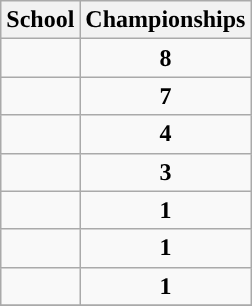<table class="wikitable sortable" style="text-align:center">
<tr>
<th>School</th>
<th>Championships</th>
</tr>
<tr>
<td><strong><a href='#'></a></strong></td>
<td><strong>8</strong></td>
</tr>
<tr>
<td><strong><a href='#'></a></strong></td>
<td><strong>7</strong></td>
</tr>
<tr>
<td><strong><a href='#'></a></strong></td>
<td><strong>4</strong></td>
</tr>
<tr>
<td><strong><a href='#'></a></strong></td>
<td><strong>3</strong></td>
</tr>
<tr>
<td><strong><a href='#'></a></strong></td>
<td><strong>1</strong></td>
</tr>
<tr>
<td><strong><a href='#'></a></strong></td>
<td><strong>1</strong></td>
</tr>
<tr>
<td><strong><a href='#'></a></strong></td>
<td><strong>1</strong></td>
</tr>
<tr>
</tr>
</table>
